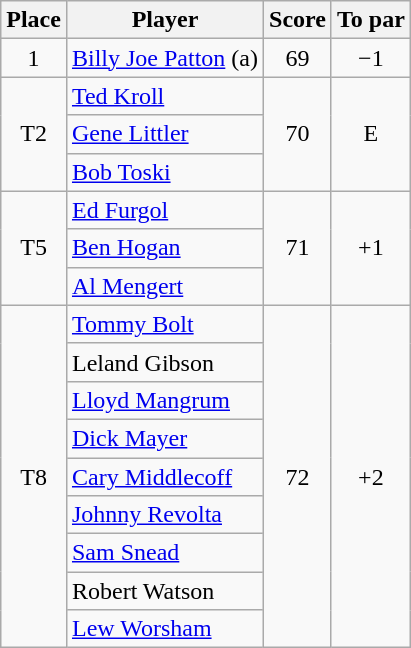<table class=wikitable>
<tr>
<th>Place</th>
<th>Player</th>
<th>Score</th>
<th>To par</th>
</tr>
<tr>
<td align=center>1</td>
<td> <a href='#'>Billy Joe Patton</a> (a)</td>
<td align=center>69</td>
<td align=center>−1</td>
</tr>
<tr>
<td rowspan=3 align=center>T2</td>
<td> <a href='#'>Ted Kroll</a></td>
<td align=center rowspan=3>70</td>
<td rowspan=3 align=center>E</td>
</tr>
<tr>
<td> <a href='#'>Gene Littler</a></td>
</tr>
<tr>
<td> <a href='#'>Bob Toski</a></td>
</tr>
<tr>
<td rowspan=3 align=center>T5</td>
<td> <a href='#'>Ed Furgol</a></td>
<td rowspan=3 align=center>71</td>
<td rowspan=3 align=center>+1</td>
</tr>
<tr>
<td> <a href='#'>Ben Hogan</a></td>
</tr>
<tr>
<td> <a href='#'>Al Mengert</a></td>
</tr>
<tr>
<td rowspan=9 align=center>T8</td>
<td> <a href='#'>Tommy Bolt</a></td>
<td rowspan=9 align=center>72</td>
<td rowspan=9 align=center>+2</td>
</tr>
<tr>
<td> Leland Gibson</td>
</tr>
<tr>
<td> <a href='#'>Lloyd Mangrum</a></td>
</tr>
<tr>
<td> <a href='#'>Dick Mayer</a></td>
</tr>
<tr>
<td> <a href='#'>Cary Middlecoff</a></td>
</tr>
<tr>
<td> <a href='#'>Johnny Revolta</a></td>
</tr>
<tr>
<td> <a href='#'>Sam Snead</a></td>
</tr>
<tr>
<td> Robert Watson</td>
</tr>
<tr>
<td> <a href='#'>Lew Worsham</a></td>
</tr>
</table>
